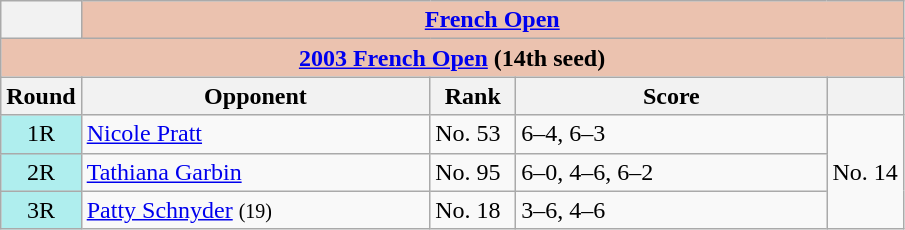<table class="wikitable collapsible collapsed">
<tr>
<th></th>
<th colspan=4 style="background:#ebc2af;"><a href='#'>French Open</a></th>
</tr>
<tr>
<th colspan=5 style="background:#ebc2af;"><a href='#'>2003 French Open</a> (14th seed)</th>
</tr>
<tr>
<th>Round</th>
<th width=225>Opponent</th>
<th width=50>Rank</th>
<th width=200>Score</th>
<th></th>
</tr>
<tr>
<td style="text-align:center; background:#afeeee;">1R</td>
<td> <a href='#'>Nicole Pratt</a></td>
<td>No. 53</td>
<td>6–4, 6–3</td>
<td rowspan=3>No. 14</td>
</tr>
<tr>
<td style="text-align:center; background:#afeeee;">2R</td>
<td> <a href='#'>Tathiana Garbin</a></td>
<td>No. 95</td>
<td>6–0, 4–6, 6–2</td>
</tr>
<tr>
<td style="text-align:center; background:#afeeee;">3R</td>
<td> <a href='#'>Patty Schnyder</a> <small>(19)</small></td>
<td>No. 18</td>
<td>3–6, 4–6</td>
</tr>
</table>
